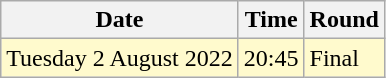<table class="wikitable">
<tr>
<th>Date</th>
<th>Time</th>
<th>Round</th>
</tr>
<tr>
<td style=background:lemonchiffon>Tuesday 2 August 2022</td>
<td style=background:lemonchiffon>20:45</td>
<td style=background:lemonchiffon>Final</td>
</tr>
</table>
